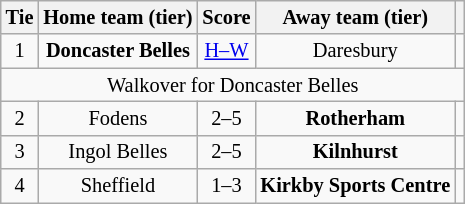<table class="wikitable" style="text-align:center; font-size:85%">
<tr>
<th>Tie</th>
<th>Home team (tier)</th>
<th>Score</th>
<th>Away team (tier)</th>
<th></th>
</tr>
<tr>
<td align="center">1</td>
<td><strong>Doncaster Belles</strong></td>
<td align="center"><a href='#'>H–W</a></td>
<td>Daresbury</td>
<td></td>
</tr>
<tr>
<td colspan="5" align="center">Walkover for Doncaster Belles</td>
</tr>
<tr>
<td align="center">2</td>
<td>Fodens</td>
<td align="center">2–5 </td>
<td><strong>Rotherham</strong></td>
<td></td>
</tr>
<tr>
<td align="center">3</td>
<td>Ingol Belles</td>
<td align="center">2–5</td>
<td><strong>Kilnhurst</strong></td>
<td></td>
</tr>
<tr>
<td align="center">4</td>
<td>Sheffield</td>
<td align="center">1–3</td>
<td><strong>Kirkby Sports Centre</strong></td>
<td></td>
</tr>
</table>
